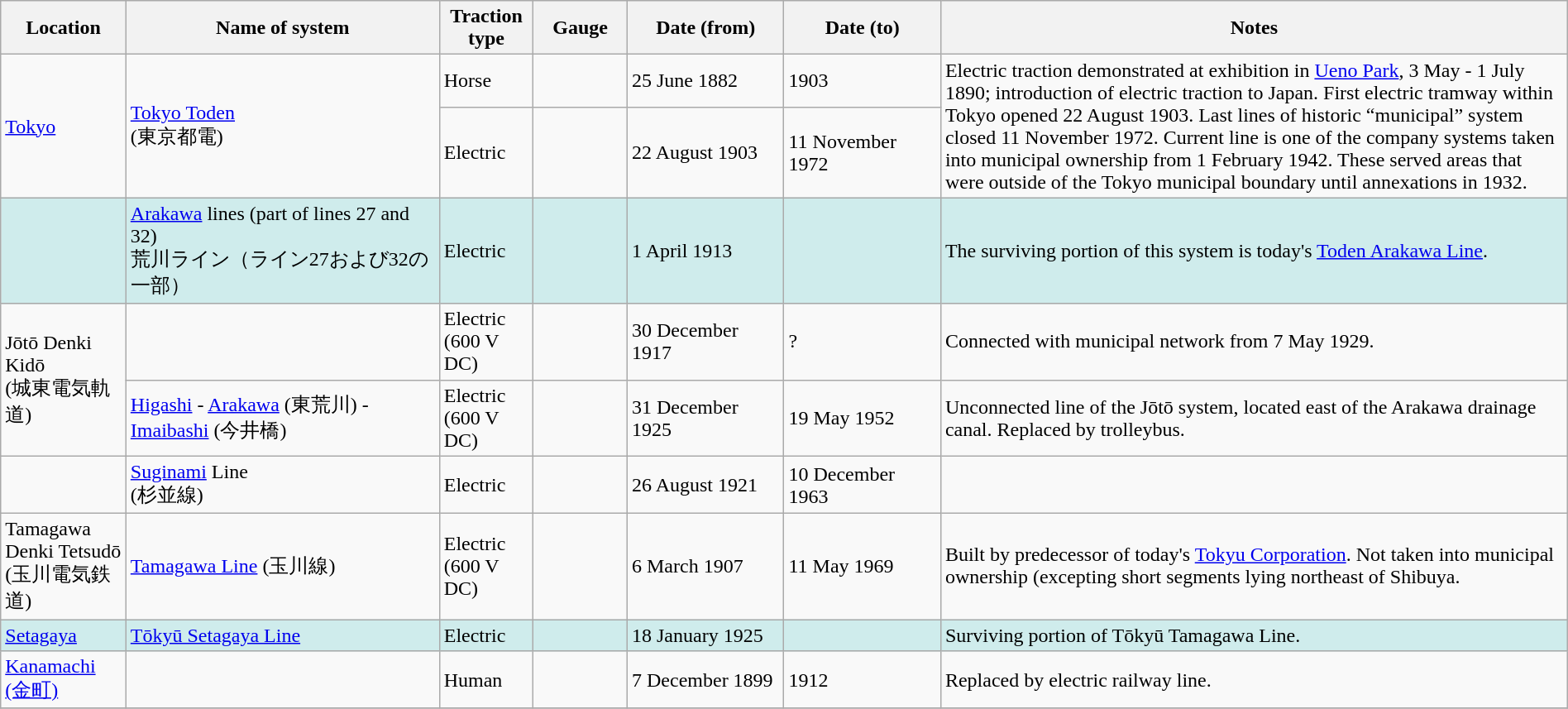<table class="wikitable" width=100%>
<tr>
<th width="08%">Location</th>
<th width="20%">Name of system</th>
<th width="06%">Traction<br>type</th>
<th width="06%">Gauge</th>
<th width="10%">Date (from)</th>
<th width="10%">Date (to)</th>
<th width="40%">Notes</th>
</tr>
<tr>
<td rowspan="2"><a href='#'>Tokyo</a></td>
<td rowspan="2"><a href='#'>Tokyo Toden</a><br>(東京都電)</td>
<td>Horse</td>
<td> </td>
<td>25 June 1882</td>
<td>1903</td>
<td rowspan=2>Electric traction demonstrated at exhibition in <a href='#'>Ueno Park</a>, 3 May - 1 July 1890; introduction of electric traction to Japan. First electric tramway within Tokyo opened 22 August 1903. Last lines of historic “municipal” system closed 11 November 1972. Current line is one of the company systems taken into municipal ownership from 1 February 1942. These served areas that were outside of the Tokyo municipal boundary until annexations in 1932.</td>
</tr>
<tr>
<td>Electric</td>
<td> </td>
<td>22 August 1903</td>
<td>11 November 1972 </td>
</tr>
<tr style="background:#CFECEC">
<td></td>
<td><a href='#'>Arakawa</a> lines (part of lines 27 and 32)<br>荒川ライン（ライン27および32の一部）</td>
<td>Electric</td>
<td></td>
<td>1 April 1913</td>
<td> </td>
<td>The surviving portion of this system is today's <a href='#'>Toden Arakawa Line</a>.</td>
</tr>
<tr>
<td rowspan="2">Jōtō Denki Kidō<br>(城東電気軌道)</td>
<td> </td>
<td>Electric<br>(600 V DC)</td>
<td></td>
<td>30 December 1917</td>
<td>?</td>
<td>Connected with municipal network from 7 May 1929.</td>
</tr>
<tr>
<td><a href='#'>Higashi</a> - <a href='#'>Arakawa</a> (東荒川) - <a href='#'>Imaibashi</a> (今井橋)</td>
<td>Electric<br>(600 V DC)</td>
<td></td>
<td>31 December 1925</td>
<td>19 May 1952</td>
<td>Unconnected line of the Jōtō system, located east of the Arakawa drainage canal. Replaced by trolleybus.</td>
</tr>
<tr>
<td> </td>
<td><a href='#'>Suginami</a> Line<br>(杉並線)</td>
<td>Electric</td>
<td> </td>
<td>26 August 1921 </td>
<td>10 December 1963 </td>
<td> </td>
</tr>
<tr>
<td>Tamagawa Denki Tetsudō<br>(玉川電気鉄道)</td>
<td><a href='#'>Tamagawa Line</a> (玉川線)</td>
<td>Electric<br>(600 V DC)</td>
<td></td>
<td>6 March 1907</td>
<td>11 May 1969</td>
<td>Built by predecessor of today's <a href='#'>Tokyu Corporation</a>. Not taken into municipal ownership (excepting short segments lying northeast of Shibuya.</td>
</tr>
<tr style="background:#CFECEC">
<td><a href='#'>Setagaya</a></td>
<td><a href='#'>Tōkyū Setagaya Line</a></td>
<td>Electric</td>
<td> </td>
<td>18 January 1925 </td>
<td> </td>
<td>Surviving portion of Tōkyū Tamagawa Line.</td>
</tr>
<tr>
<td><a href='#'>Kanamachi (金町)</a></td>
<td> </td>
<td>Human</td>
<td> </td>
<td>7 December 1899 </td>
<td>1912 </td>
<td>Replaced by electric railway line.</td>
</tr>
<tr>
</tr>
</table>
